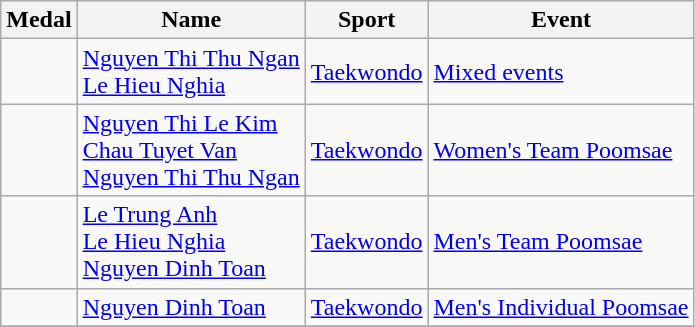<table class="wikitable sortable" style="font-size:100%">
<tr>
<th>Medal</th>
<th>Name</th>
<th>Sport</th>
<th>Event</th>
</tr>
<tr>
<td></td>
<td><a href='#'>Nguyen Thi Thu Ngan</a><br><a href='#'>Le Hieu Nghia</a></td>
<td><a href='#'>Taekwondo</a></td>
<td><a href='#'>Mixed events</a></td>
</tr>
<tr>
<td></td>
<td><a href='#'>Nguyen Thi Le Kim</a><br><a href='#'>Chau Tuyet Van</a><br><a href='#'>Nguyen Thi Thu Ngan</a></td>
<td><a href='#'>Taekwondo</a></td>
<td><a href='#'>Women's Team Poomsae</a></td>
</tr>
<tr>
<td></td>
<td><a href='#'>Le Trung Anh</a><br><a href='#'>Le Hieu Nghia</a><br><a href='#'>Nguyen Dinh Toan</a></td>
<td><a href='#'>Taekwondo</a></td>
<td><a href='#'>Men's Team Poomsae</a></td>
</tr>
<tr>
<td></td>
<td><a href='#'>Nguyen Dinh Toan</a></td>
<td><a href='#'>Taekwondo</a></td>
<td><a href='#'>Men's Individual Poomsae</a></td>
</tr>
<tr>
</tr>
</table>
